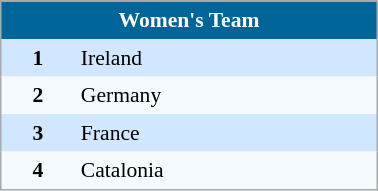<table align=center cellpadding="4" cellspacing="0" style="background: #f9f9f9; border: 1px #aaa solid; border-collapse: collapse; font-size: 90%;" width=20%>
<tr align=center bgcolor=#006699 style="color:white;">
<th width=100% colspan=2>Women's Team</th>
</tr>
<tr align=center bgcolor=#D0E7FF>
<td><strong>1</strong></td>
<td align=left> Ireland</td>
</tr>
<tr align=center bgcolor=#F5FAFF>
<td><strong>2</strong></td>
<td align=left> Germany</td>
</tr>
<tr align=center bgcolor=#D0E7FF>
<td><strong>3</strong></td>
<td align=left> France</td>
</tr>
<tr align=center bgcolor=#F5FAFF>
<td><strong>4</strong></td>
<td align=left> Catalonia</td>
</tr>
</table>
